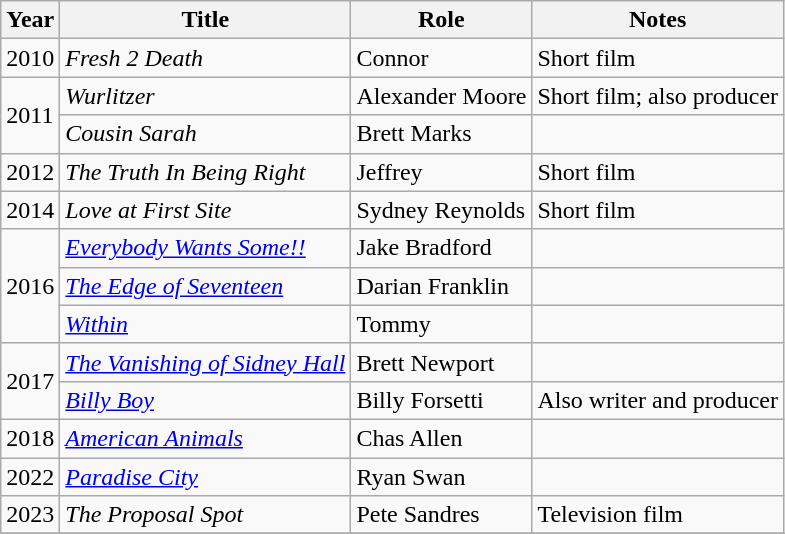<table class="wikitable sortable">
<tr>
<th>Year</th>
<th>Title</th>
<th>Role</th>
<th class="unsortable">Notes</th>
</tr>
<tr>
<td>2010</td>
<td><em>Fresh 2 Death</em></td>
<td>Connor</td>
<td>Short film</td>
</tr>
<tr>
<td rowspan="2">2011</td>
<td><em>Wurlitzer</em></td>
<td>Alexander Moore</td>
<td>Short film; also producer</td>
</tr>
<tr>
<td><em>Cousin Sarah</em></td>
<td>Brett Marks</td>
<td></td>
</tr>
<tr>
<td>2012</td>
<td><em>The Truth In Being Right</em></td>
<td>Jeffrey</td>
<td>Short film</td>
</tr>
<tr>
<td>2014</td>
<td><em>Love at First Site</em></td>
<td>Sydney Reynolds</td>
<td>Short film</td>
</tr>
<tr>
<td rowspan="3">2016</td>
<td><em><a href='#'>Everybody Wants Some!!</a></em></td>
<td>Jake Bradford</td>
<td></td>
</tr>
<tr>
<td><em><a href='#'>The Edge of Seventeen</a></em></td>
<td>Darian Franklin</td>
<td></td>
</tr>
<tr>
<td><em><a href='#'>Within</a></em></td>
<td>Tommy</td>
<td></td>
</tr>
<tr>
<td rowspan="2">2017</td>
<td><em><a href='#'>The Vanishing of Sidney Hall</a></em></td>
<td>Brett Newport</td>
<td></td>
</tr>
<tr>
<td><em><a href='#'>Billy Boy</a></em></td>
<td>Billy Forsetti</td>
<td>Also writer and producer</td>
</tr>
<tr>
<td>2018</td>
<td><em><a href='#'>American Animals</a></em></td>
<td>Chas Allen</td>
<td></td>
</tr>
<tr>
<td>2022</td>
<td><em><a href='#'>Paradise City</a></em></td>
<td>Ryan Swan</td>
<td></td>
</tr>
<tr>
<td>2023</td>
<td><em>The Proposal Spot</em></td>
<td>Pete Sandres</td>
<td>Television film</td>
</tr>
<tr>
</tr>
</table>
